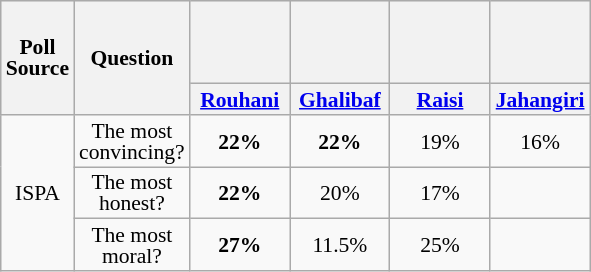<table class="wikitable" style="text-align:center; font-size:90%; line-height:14px;">
<tr style="height:55px; background-color:#E9E9E9">
<th style="width:35px;" rowspan="2">Poll Source</th>
<th style="width:35px;"  rowspan="2">Question</th>
<th style="width:60px;"></th>
<th style="width:60px;"></th>
<th style="width:60px;"></th>
<th style="width:60px;"></th>
</tr>
<tr>
<th><a href='#'>Rouhani</a></th>
<th><a href='#'>Ghalibaf</a></th>
<th><a href='#'>Raisi</a></th>
<th><a href='#'>Jahangiri</a></th>
</tr>
<tr>
<td rowspan="3">ISPA</td>
<td>The most convincing?</td>
<td><strong>22%</strong></td>
<td><strong>22%</strong></td>
<td>19%</td>
<td>16%</td>
</tr>
<tr>
<td>The most honest?</td>
<td><strong>22%</strong></td>
<td>20%</td>
<td>17%</td>
<td></td>
</tr>
<tr>
<td>The most moral?</td>
<td><strong>27%</strong></td>
<td>11.5%</td>
<td>25%</td>
<td></td>
</tr>
</table>
